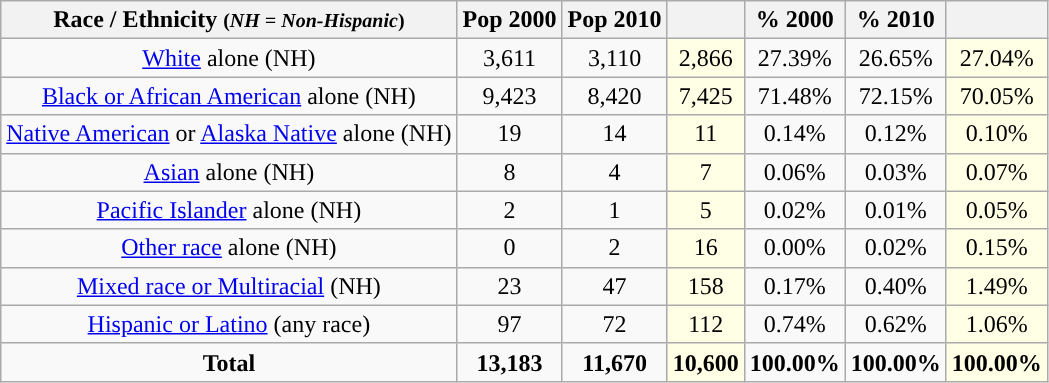<table class="wikitable" style="text-align:center;">
<tr>
<th>Race / Ethnicity <small>(<em>NH = Non-Hispanic</em>)</small></th>
<th>Pop 2000</th>
<th>Pop 2010</th>
<th></th>
<th>% 2000</th>
<th>% 2010</th>
<th></th>
</tr>
<tr>
<td><a href='#'>White</a> alone (NH)</td>
<td>3,611</td>
<td>3,110</td>
<td style='background: #ffffe6;'>2,866</td>
<td>27.39%</td>
<td>26.65%</td>
<td style='background: #ffffe6;'>27.04%</td>
</tr>
<tr>
<td><a href='#'>Black or African American</a> alone (NH)</td>
<td>9,423</td>
<td>8,420</td>
<td style='background: #ffffe6;'>7,425</td>
<td>71.48%</td>
<td>72.15%</td>
<td style='background: #ffffe6;'>70.05%</td>
</tr>
<tr>
<td><a href='#'>Native American</a> or <a href='#'>Alaska Native</a> alone (NH)</td>
<td>19</td>
<td>14</td>
<td style='background: #ffffe6;'>11</td>
<td>0.14%</td>
<td>0.12%</td>
<td style='background: #ffffe6;'>0.10%</td>
</tr>
<tr>
<td><a href='#'>Asian</a> alone (NH)</td>
<td>8</td>
<td>4</td>
<td style='background: #ffffe6;'>7</td>
<td>0.06%</td>
<td>0.03%</td>
<td style='background: #ffffe6;'>0.07%</td>
</tr>
<tr>
<td><a href='#'>Pacific Islander</a> alone (NH)</td>
<td>2</td>
<td>1</td>
<td style='background: #ffffe6;'>5</td>
<td>0.02%</td>
<td>0.01%</td>
<td style='background: #ffffe6;'>0.05%</td>
</tr>
<tr>
<td><a href='#'>Other race</a> alone (NH)</td>
<td>0</td>
<td>2</td>
<td style='background: #ffffe6;'>16</td>
<td>0.00%</td>
<td>0.02%</td>
<td style='background: #ffffe6;'>0.15%</td>
</tr>
<tr>
<td><a href='#'>Mixed race or Multiracial</a> (NH)</td>
<td>23</td>
<td>47</td>
<td style='background: #ffffe6;'>158</td>
<td>0.17%</td>
<td>0.40%</td>
<td style='background: #ffffe6;'>1.49%</td>
</tr>
<tr>
<td><a href='#'>Hispanic or Latino</a> (any race)</td>
<td>97</td>
<td>72</td>
<td style='background: #ffffe6;'>112</td>
<td>0.74%</td>
<td>0.62%</td>
<td style='background: #ffffe6;'>1.06%</td>
</tr>
<tr>
<td><strong>Total</strong></td>
<td><strong>13,183</strong></td>
<td><strong>11,670</strong></td>
<td style='background: #ffffe6;'><strong>10,600</strong></td>
<td><strong>100.00%</strong></td>
<td><strong>100.00%</strong></td>
<td style='background: #ffffe6;'><strong>100.00%</strong></td>
</tr>
</table>
